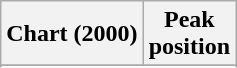<table class="wikitable sortable">
<tr>
<th>Chart (2000)</th>
<th>Peak<br>position</th>
</tr>
<tr>
</tr>
<tr>
</tr>
</table>
